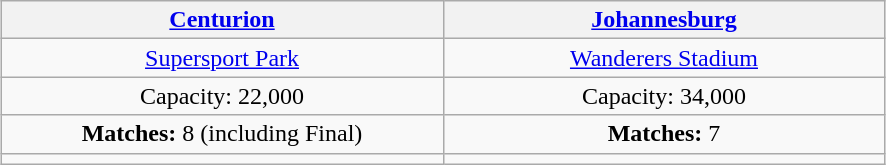<table class="wikitable" style="text-align:center; margin: 1em auto">
<tr>
<th width="33%"><a href='#'>Centurion</a></th>
<th width="33%"><a href='#'>Johannesburg</a></th>
</tr>
<tr>
<td><a href='#'>Supersport Park</a></td>
<td><a href='#'>Wanderers Stadium</a></td>
</tr>
<tr>
<td>Capacity: 22,000</td>
<td>Capacity: 34,000</td>
</tr>
<tr>
<td><strong>Matches:</strong> 8 (including Final)</td>
<td><strong>Matches:</strong> 7</td>
</tr>
<tr>
<td></td>
<td></td>
</tr>
</table>
